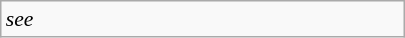<table class="wikitable floatright" style="font-size: 0.9em; width: 270px">
<tr>
<td><em>see </em></td>
</tr>
</table>
